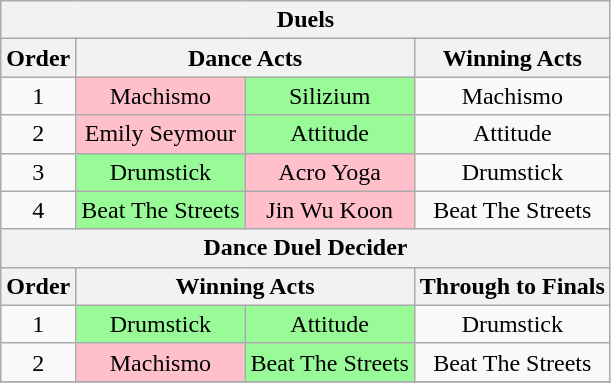<table class="wikitable" style="text-align:center;">
<tr>
<th colspan="4">Duels</th>
</tr>
<tr>
<th>Order</th>
<th colspan="2">Dance Acts</th>
<th>Winning Acts</th>
</tr>
<tr>
<td>1</td>
<td style="background:pink">Machismo</td>
<td style="background:palegreen">Silizium</td>
<td>Machismo</td>
</tr>
<tr>
<td>2</td>
<td style="background:pink">Emily Seymour</td>
<td style="background:palegreen">Attitude</td>
<td>Attitude</td>
</tr>
<tr>
<td>3</td>
<td style="background:palegreen">Drumstick</td>
<td style="background:pink">Acro Yoga</td>
<td>Drumstick</td>
</tr>
<tr>
<td>4</td>
<td style="background:palegreen">Beat The Streets</td>
<td style="background:pink">Jin Wu Koon</td>
<td>Beat The Streets</td>
</tr>
<tr>
<th colspan="4">Dance Duel Decider</th>
</tr>
<tr>
<th>Order</th>
<th colspan="2">Winning Acts</th>
<th>Through to Finals</th>
</tr>
<tr>
<td>1</td>
<td style="background:palegreen">Drumstick</td>
<td style="background:palegreen">Attitude</td>
<td>Drumstick</td>
</tr>
<tr>
<td>2</td>
<td style="background:pink">Machismo</td>
<td style="background:palegreen">Beat The Streets</td>
<td>Beat The Streets</td>
</tr>
<tr>
</tr>
</table>
